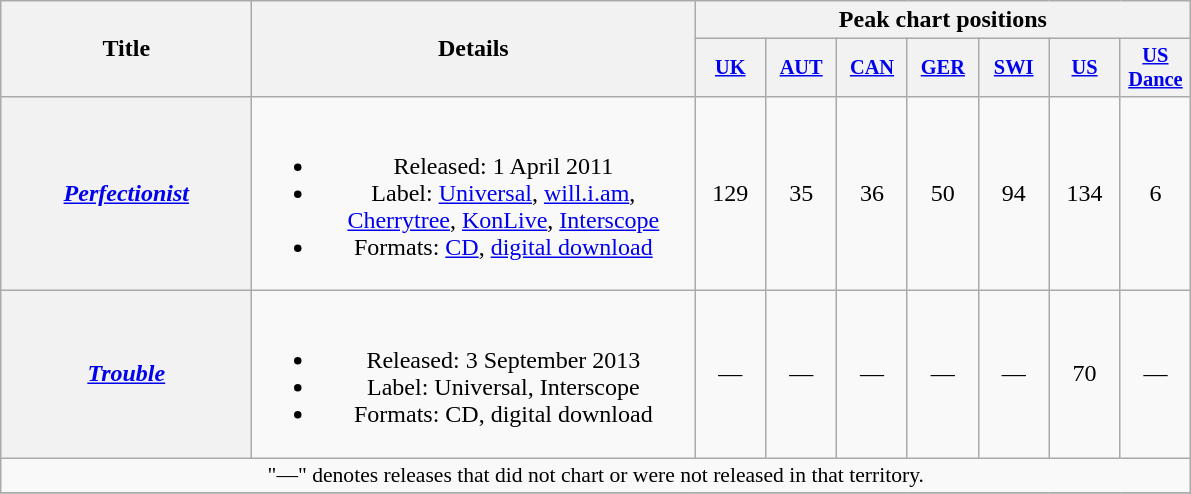<table class="wikitable plainrowheaders" style="text-align:center;">
<tr>
<th rowspan="2" style="width:10em;">Title</th>
<th rowspan="2" style="width:18em;">Details</th>
<th colspan="8">Peak chart positions</th>
</tr>
<tr>
<th scope="col" style="width:3em;font-size:85%;"><a href='#'>UK</a><br></th>
<th scope="col" style="width:3em;font-size:85%;"><a href='#'>AUT</a><br></th>
<th scope="col" style="width:3em;font-size:85%;"><a href='#'>CAN</a><br></th>
<th scope="col" style="width:3em;font-size:85%;"><a href='#'>GER</a><br></th>
<th scope="col" style="width:3em;font-size:85%;"><a href='#'>SWI</a><br></th>
<th scope="col" style="width:3em;font-size:85%;"><a href='#'>US</a><br></th>
<th scope="col" style="width:3em;font-size:85%;"><a href='#'>US Dance</a><br></th>
</tr>
<tr>
<th scope="row"><em><a href='#'>Perfectionist</a></em><br></th>
<td><br><ul><li>Released: 1 April 2011</li><li>Label: <a href='#'>Universal</a>, <a href='#'>will.i.am</a>, <a href='#'>Cherrytree</a>, <a href='#'>KonLive</a>, <a href='#'>Interscope</a></li><li>Formats: <a href='#'>CD</a>, <a href='#'>digital download</a></li></ul></td>
<td>129</td>
<td>35</td>
<td>36</td>
<td>50</td>
<td>94</td>
<td>134</td>
<td>6</td>
</tr>
<tr>
<th scope="row"><em><a href='#'>Trouble</a></em><br></th>
<td><br><ul><li>Released: 3 September 2013</li><li>Label: Universal, Interscope</li><li>Formats: CD, digital download</li></ul></td>
<td>—</td>
<td>—</td>
<td>—</td>
<td>—</td>
<td>—</td>
<td>70</td>
<td>—</td>
</tr>
<tr>
<td colspan="9" style="font-size:90%">"—" denotes releases that did not chart or were not released in that territory.</td>
</tr>
<tr>
</tr>
</table>
